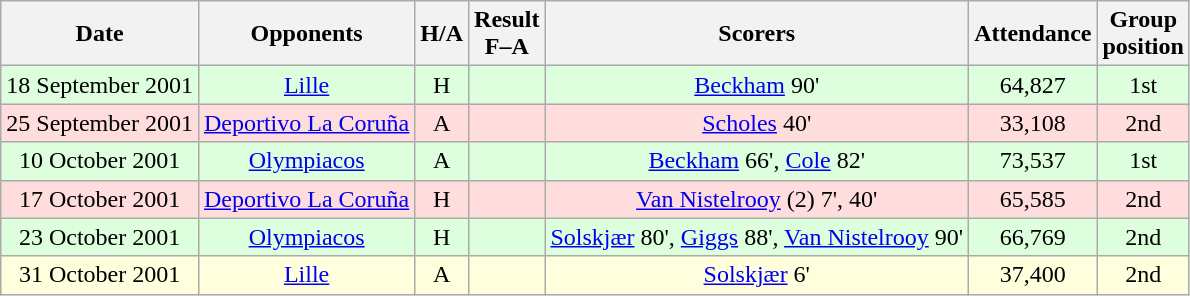<table class="wikitable" style="text-align:center">
<tr>
<th>Date</th>
<th>Opponents</th>
<th>H/A</th>
<th>Result<br>F–A</th>
<th>Scorers</th>
<th>Attendance</th>
<th>Group<br>position</th>
</tr>
<tr bgcolor="#ddffdd">
<td>18 September 2001</td>
<td><a href='#'>Lille</a></td>
<td>H</td>
<td></td>
<td><a href='#'>Beckham</a> 90'</td>
<td>64,827</td>
<td>1st</td>
</tr>
<tr bgcolor="#ffdddd">
<td>25 September 2001</td>
<td><a href='#'>Deportivo La Coruña</a></td>
<td>A</td>
<td></td>
<td><a href='#'>Scholes</a> 40'</td>
<td>33,108</td>
<td>2nd</td>
</tr>
<tr bgcolor="#ddffdd">
<td>10 October 2001</td>
<td><a href='#'>Olympiacos</a></td>
<td>A</td>
<td></td>
<td><a href='#'>Beckham</a> 66', <a href='#'>Cole</a> 82'</td>
<td>73,537</td>
<td>1st</td>
</tr>
<tr bgcolor="#ffdddd">
<td>17 October 2001</td>
<td><a href='#'>Deportivo La Coruña</a></td>
<td>H</td>
<td></td>
<td><a href='#'>Van Nistelrooy</a> (2) 7', 40'</td>
<td>65,585</td>
<td>2nd</td>
</tr>
<tr bgcolor="#ddffdd">
<td>23 October 2001</td>
<td><a href='#'>Olympiacos</a></td>
<td>H</td>
<td></td>
<td><a href='#'>Solskjær</a> 80', <a href='#'>Giggs</a> 88', <a href='#'>Van Nistelrooy</a> 90'</td>
<td>66,769</td>
<td>2nd</td>
</tr>
<tr bgcolor="#ffffdd">
<td>31 October 2001</td>
<td><a href='#'>Lille</a></td>
<td>A</td>
<td></td>
<td><a href='#'>Solskjær</a> 6'</td>
<td>37,400</td>
<td>2nd</td>
</tr>
</table>
